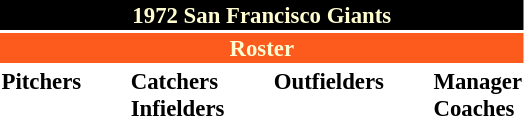<table class="toccolours" style="font-size: 95%;">
<tr>
<th colspan="10" style="background-color: black; color: #FFFDD0; text-align: center;">1972 San Francisco Giants</th>
</tr>
<tr>
<td colspan="10" style="background-color: #fd5a1e; color: #FFFDD0; text-align: center;"><strong>Roster</strong></td>
</tr>
<tr>
<td valign="top"><strong>Pitchers</strong><br>













</td>
<td width="25px"></td>
<td valign="top"><strong>Catchers</strong><br>


<strong>Infielders</strong>









</td>
<td width="25px"></td>
<td valign="top"><strong>Outfielders</strong><br>






</td>
<td width="25px"></td>
<td valign="top"><strong>Manager</strong><br>
<strong>Coaches</strong>




</td>
</tr>
<tr>
</tr>
</table>
